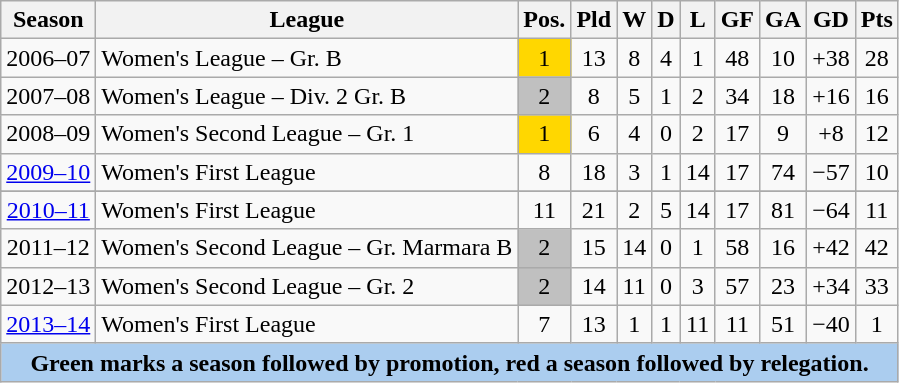<table class="wikitable">
<tr>
<th>Season</th>
<th>League</th>
<th>Pos.</th>
<th>Pld</th>
<th>W</th>
<th>D</th>
<th>L</th>
<th>GF</th>
<th>GA</th>
<th>GD</th>
<th>Pts</th>
</tr>
<tr align=center>
<td>2006–07</td>
<td align=left>Women's League – Gr. B</td>
<td bgcolor=gold>1</td>
<td>13</td>
<td>8</td>
<td>4</td>
<td>1</td>
<td>48</td>
<td>10</td>
<td>+38</td>
<td>28</td>
</tr>
<tr align=center>
<td>2007–08</td>
<td align=left>Women's League – Div. 2 Gr. B</td>
<td bgcolor=silver>2</td>
<td>8</td>
<td>5</td>
<td>1</td>
<td>2</td>
<td>34</td>
<td>18</td>
<td>+16</td>
<td>16</td>
</tr>
<tr align=center>
<td>2008–09</td>
<td align=left>Women's Second League – Gr. 1</td>
<td bgcolor=gold>1</td>
<td>6</td>
<td>4</td>
<td>0</td>
<td>2</td>
<td>17</td>
<td>9</td>
<td>+8</td>
<td>12</td>
</tr>
<tr align=center>
<td><a href='#'>2009–10</a></td>
<td align=left>Women's First League</td>
<td>8</td>
<td>18</td>
<td>3</td>
<td>1</td>
<td>14</td>
<td>17</td>
<td>74</td>
<td>−57</td>
<td>10</td>
</tr>
<tr align=center>
</tr>
<tr align=center>
<td><a href='#'>2010–11</a></td>
<td align=left>Women's First League</td>
<td>11</td>
<td>21</td>
<td>2</td>
<td>5</td>
<td>14</td>
<td>17</td>
<td>81</td>
<td>−64</td>
<td>11</td>
</tr>
<tr align=center>
<td>2011–12</td>
<td align=left>Women's Second League – Gr. Marmara B</td>
<td bgcolor=silver>2</td>
<td>15</td>
<td>14</td>
<td>0</td>
<td>1</td>
<td>58</td>
<td>16</td>
<td>+42</td>
<td>42</td>
</tr>
<tr align=center>
<td>2012–13</td>
<td align=left>Women's Second League – Gr. 2</td>
<td bgcolor=silver>2</td>
<td>14</td>
<td>11</td>
<td>0</td>
<td>3</td>
<td>57</td>
<td>23</td>
<td>+34</td>
<td>33</td>
</tr>
<tr align=center>
<td><a href='#'>2013–14</a></td>
<td align=left>Women's First League</td>
<td>7</td>
<td>13</td>
<td>1</td>
<td>1</td>
<td>11</td>
<td>11</td>
<td>51</td>
<td>−40</td>
<td>1</td>
</tr>
<tr bgcolor=#abcdef>
<td colspan=11 align=center><strong>Green marks a season followed by promotion, red a season followed by relegation.</strong></td>
</tr>
</table>
